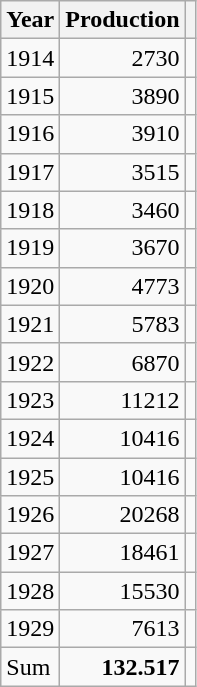<table class="wikitable sortable">
<tr>
<th>Year</th>
<th>Production</th>
<th></th>
</tr>
<tr>
<td>1914</td>
<td align="right">2730</td>
<td></td>
</tr>
<tr>
<td>1915</td>
<td align="right">3890</td>
<td></td>
</tr>
<tr>
<td>1916</td>
<td align="right">3910</td>
<td></td>
</tr>
<tr>
<td>1917</td>
<td align="right">3515</td>
<td></td>
</tr>
<tr>
<td>1918</td>
<td align="right">3460</td>
<td></td>
</tr>
<tr>
<td>1919</td>
<td align="right">3670</td>
<td></td>
</tr>
<tr>
<td>1920</td>
<td align="right">4773</td>
<td></td>
</tr>
<tr>
<td>1921</td>
<td align="right">5783</td>
<td></td>
</tr>
<tr>
<td>1922</td>
<td align="right">6870</td>
<td></td>
</tr>
<tr>
<td>1923</td>
<td align="right">11212</td>
<td></td>
</tr>
<tr>
<td>1924</td>
<td align="right">10416</td>
<td></td>
</tr>
<tr>
<td>1925</td>
<td align="right">10416</td>
<td></td>
</tr>
<tr>
<td>1926</td>
<td align="right">20268</td>
<td></td>
</tr>
<tr>
<td>1927</td>
<td align="right">18461</td>
<td></td>
</tr>
<tr>
<td>1928</td>
<td align="right">15530</td>
<td></td>
</tr>
<tr>
<td>1929</td>
<td align="right">7613</td>
<td></td>
</tr>
<tr>
<td>Sum</td>
<td align="right"><strong>132.517 </strong></td>
<td></td>
</tr>
</table>
